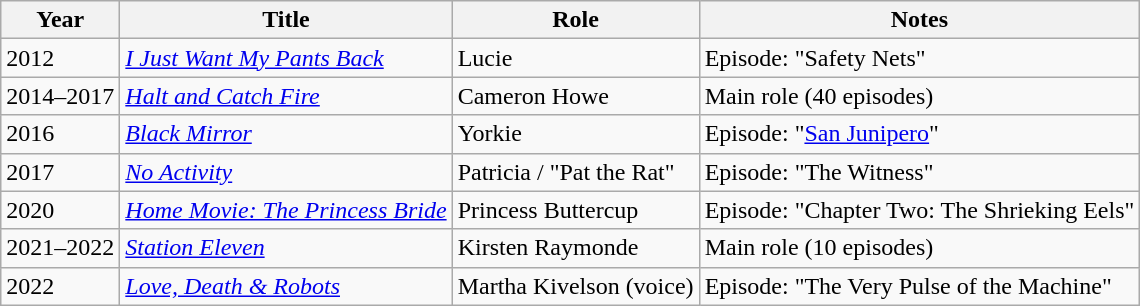<table class="wikitable sortable">
<tr>
<th>Year</th>
<th>Title</th>
<th>Role</th>
<th class="unsortable">Notes</th>
</tr>
<tr>
<td>2012</td>
<td><em><a href='#'>I Just Want My Pants Back</a></em></td>
<td>Lucie</td>
<td>Episode: "Safety Nets"</td>
</tr>
<tr>
<td>2014–2017</td>
<td><em><a href='#'>Halt and Catch Fire</a></em></td>
<td>Cameron Howe</td>
<td>Main role (40 episodes)</td>
</tr>
<tr>
<td>2016</td>
<td><em><a href='#'>Black Mirror</a></em></td>
<td>Yorkie</td>
<td>Episode: "<a href='#'>San Junipero</a>"</td>
</tr>
<tr>
<td>2017</td>
<td><em><a href='#'>No Activity</a></em></td>
<td>Patricia / "Pat the Rat"</td>
<td>Episode: "The Witness"</td>
</tr>
<tr>
<td>2020</td>
<td><em><a href='#'>Home Movie: The Princess Bride</a></em></td>
<td>Princess Buttercup</td>
<td>Episode: "Chapter Two: The Shrieking Eels"</td>
</tr>
<tr>
<td>2021–2022</td>
<td><em><a href='#'>Station Eleven</a></em></td>
<td>Kirsten Raymonde</td>
<td>Main role (10 episodes)</td>
</tr>
<tr>
<td>2022</td>
<td><em><a href='#'>Love, Death & Robots</a></td>
<td>Martha Kivelson (voice)</td>
<td>Episode: "The Very Pulse of the Machine"</td>
</tr>
</table>
